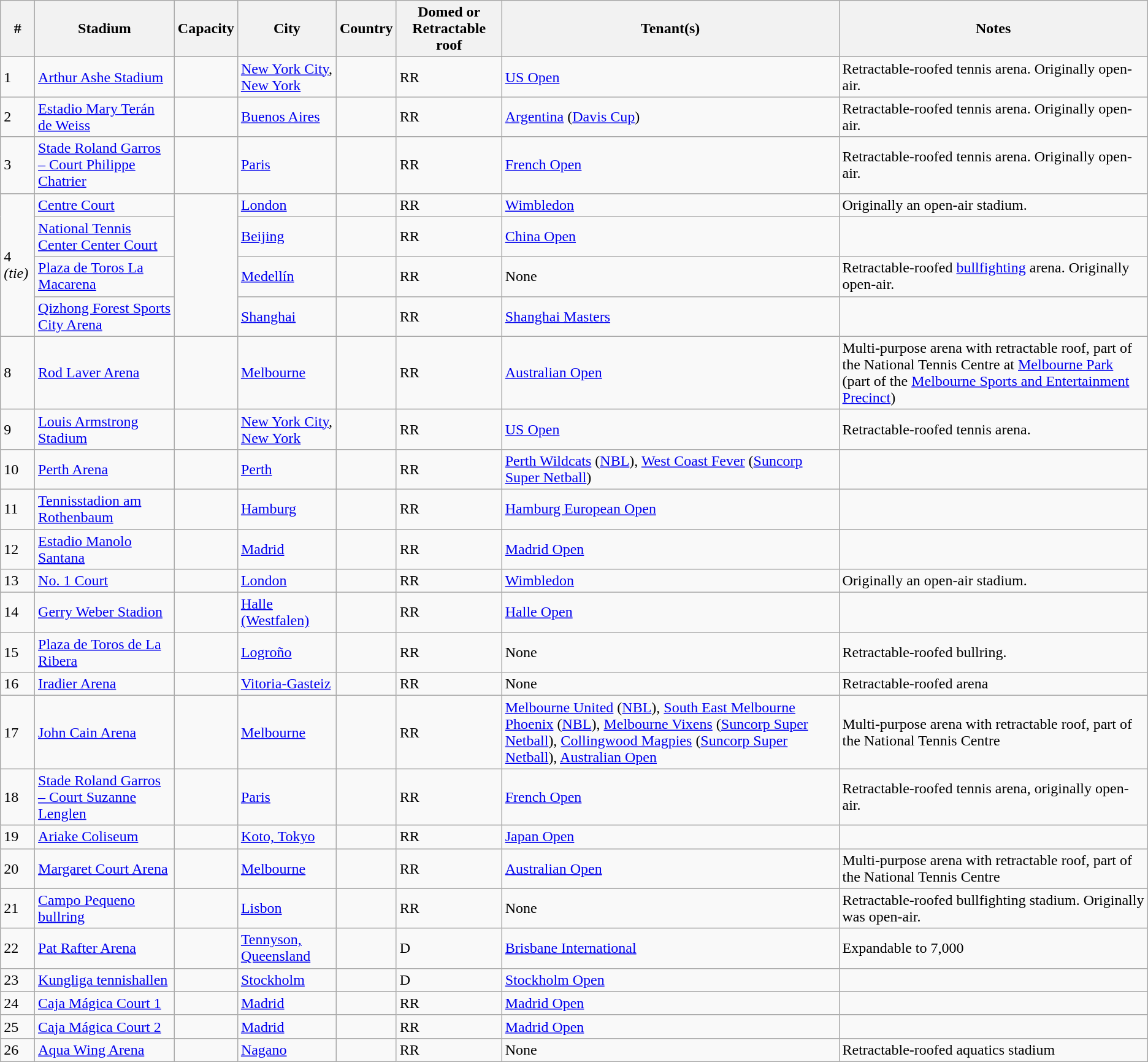<table class="wikitable sortable">
<tr>
<th>#</th>
<th>Stadium</th>
<th>Capacity</th>
<th>City</th>
<th>Country</th>
<th>Domed or Retractable roof</th>
<th>Tenant(s)</th>
<th class="unsortable">Notes</th>
</tr>
<tr>
<td>1</td>
<td><a href='#'>Arthur Ashe Stadium</a></td>
<td></td>
<td><a href='#'>New York City</a>, <a href='#'>New York</a></td>
<td></td>
<td>RR</td>
<td><a href='#'>US Open</a></td>
<td>Retractable-roofed tennis arena. Originally open-air.</td>
</tr>
<tr>
<td>2</td>
<td><a href='#'>Estadio Mary Terán de Weiss</a></td>
<td></td>
<td><a href='#'>Buenos Aires</a></td>
<td></td>
<td>RR</td>
<td><a href='#'>Argentina</a> (<a href='#'>Davis Cup</a>)</td>
<td>Retractable-roofed tennis arena. Originally open-air.</td>
</tr>
<tr>
<td>3</td>
<td><a href='#'>Stade Roland Garros – Court Philippe Chatrier</a></td>
<td></td>
<td><a href='#'>Paris</a></td>
<td></td>
<td>RR</td>
<td><a href='#'>French Open</a></td>
<td>Retractable-roofed tennis arena. Originally open-air.</td>
</tr>
<tr>
<td rowspan=4>4 <em>(tie)</em></td>
<td><a href='#'>Centre Court</a></td>
<td rowspan="4"></td>
<td><a href='#'>London</a></td>
<td></td>
<td>RR</td>
<td><a href='#'>Wimbledon</a></td>
<td>Originally an open-air stadium.</td>
</tr>
<tr>
<td><a href='#'>National Tennis Center Center Court</a></td>
<td><a href='#'>Beijing</a></td>
<td></td>
<td>RR</td>
<td><a href='#'>China Open</a></td>
<td></td>
</tr>
<tr>
<td><a href='#'>Plaza de Toros La Macarena</a></td>
<td><a href='#'>Medellín</a></td>
<td></td>
<td>RR</td>
<td>None</td>
<td>Retractable-roofed <a href='#'>bullfighting</a> arena. Originally open-air.</td>
</tr>
<tr>
<td><a href='#'>Qizhong Forest Sports City Arena</a></td>
<td><a href='#'>Shanghai</a></td>
<td></td>
<td>RR</td>
<td><a href='#'>Shanghai Masters</a></td>
<td></td>
</tr>
<tr>
<td>8</td>
<td><a href='#'>Rod Laver Arena</a></td>
<td></td>
<td><a href='#'>Melbourne</a></td>
<td></td>
<td>RR</td>
<td><a href='#'>Australian Open</a></td>
<td>Multi-purpose arena with retractable roof, part of the National Tennis Centre at <a href='#'>Melbourne Park</a> (part of the <a href='#'>Melbourne Sports and Entertainment Precinct</a>)</td>
</tr>
<tr>
<td>9</td>
<td><a href='#'>Louis Armstrong Stadium</a></td>
<td></td>
<td><a href='#'>New York City</a>, <a href='#'>New York</a></td>
<td></td>
<td>RR</td>
<td><a href='#'>US Open</a></td>
<td>Retractable-roofed tennis arena.</td>
</tr>
<tr>
<td>10</td>
<td><a href='#'>Perth Arena</a></td>
<td></td>
<td><a href='#'>Perth</a></td>
<td></td>
<td>RR</td>
<td><a href='#'>Perth Wildcats</a> (<a href='#'>NBL</a>), <a href='#'>West Coast Fever</a> (<a href='#'>Suncorp Super Netball</a>)</td>
<td></td>
</tr>
<tr>
<td>11</td>
<td><a href='#'>Tennisstadion am Rothenbaum</a></td>
<td></td>
<td><a href='#'>Hamburg</a></td>
<td></td>
<td>RR</td>
<td><a href='#'>Hamburg European Open</a></td>
<td></td>
</tr>
<tr>
<td>12</td>
<td><a href='#'>Estadio Manolo Santana</a></td>
<td></td>
<td><a href='#'>Madrid</a></td>
<td></td>
<td>RR</td>
<td><a href='#'>Madrid Open</a></td>
<td></td>
</tr>
<tr>
<td>13</td>
<td><a href='#'>No. 1 Court</a></td>
<td></td>
<td><a href='#'>London</a></td>
<td></td>
<td>RR</td>
<td><a href='#'>Wimbledon</a></td>
<td>Originally an open-air stadium.</td>
</tr>
<tr>
<td>14</td>
<td><a href='#'>Gerry Weber Stadion</a></td>
<td></td>
<td><a href='#'>Halle (Westfalen)</a></td>
<td></td>
<td>RR</td>
<td><a href='#'>Halle Open</a></td>
<td></td>
</tr>
<tr>
<td>15</td>
<td><a href='#'>Plaza de Toros de La Ribera</a></td>
<td></td>
<td><a href='#'>Logroño</a></td>
<td></td>
<td>RR</td>
<td>None</td>
<td>Retractable-roofed bullring.</td>
</tr>
<tr>
<td>16</td>
<td><a href='#'>Iradier Arena</a></td>
<td></td>
<td><a href='#'>Vitoria-Gasteiz</a></td>
<td></td>
<td>RR</td>
<td>None</td>
<td>Retractable-roofed arena</td>
</tr>
<tr>
<td>17</td>
<td><a href='#'>John Cain Arena</a></td>
<td></td>
<td><a href='#'>Melbourne</a></td>
<td></td>
<td>RR</td>
<td><a href='#'>Melbourne United</a> (<a href='#'>NBL</a>), <a href='#'>South East Melbourne Phoenix</a> (<a href='#'>NBL</a>), <a href='#'>Melbourne Vixens</a> (<a href='#'>Suncorp Super Netball</a>), <a href='#'>Collingwood Magpies</a> (<a href='#'>Suncorp Super Netball</a>), <a href='#'>Australian Open</a></td>
<td>Multi-purpose arena with retractable roof, part of the National Tennis Centre</td>
</tr>
<tr>
<td>18</td>
<td><a href='#'>Stade Roland Garros – Court Suzanne Lenglen</a></td>
<td></td>
<td><a href='#'>Paris</a></td>
<td></td>
<td>RR</td>
<td><a href='#'>French Open</a></td>
<td>Retractable-roofed tennis arena, originally open-air.</td>
</tr>
<tr>
<td>19</td>
<td><a href='#'>Ariake Coliseum</a></td>
<td></td>
<td><a href='#'>Koto, Tokyo</a></td>
<td></td>
<td>RR</td>
<td><a href='#'>Japan Open</a></td>
<td></td>
</tr>
<tr>
<td>20</td>
<td><a href='#'>Margaret Court Arena</a></td>
<td></td>
<td><a href='#'>Melbourne</a></td>
<td></td>
<td>RR </td>
<td><a href='#'>Australian Open</a></td>
<td>Multi-purpose arena with retractable roof, part of the National Tennis Centre</td>
</tr>
<tr>
<td>21</td>
<td><a href='#'>Campo Pequeno bullring</a></td>
<td></td>
<td><a href='#'>Lisbon</a></td>
<td></td>
<td>RR</td>
<td>None</td>
<td>Retractable-roofed bullfighting stadium. Originally was open-air.</td>
</tr>
<tr>
<td>22</td>
<td><a href='#'>Pat Rafter Arena</a></td>
<td></td>
<td><a href='#'>Tennyson, Queensland</a></td>
<td></td>
<td>D</td>
<td><a href='#'>Brisbane International</a></td>
<td>Expandable to 7,000</td>
</tr>
<tr>
<td>23</td>
<td><a href='#'>Kungliga tennishallen</a></td>
<td></td>
<td><a href='#'>Stockholm</a></td>
<td></td>
<td>D</td>
<td><a href='#'>Stockholm Open</a></td>
<td></td>
</tr>
<tr>
<td>24</td>
<td><a href='#'>Caja Mágica Court 1</a></td>
<td></td>
<td><a href='#'>Madrid</a></td>
<td></td>
<td>RR</td>
<td><a href='#'>Madrid Open</a></td>
<td></td>
</tr>
<tr>
<td>25</td>
<td><a href='#'>Caja Mágica Court 2</a></td>
<td></td>
<td><a href='#'>Madrid</a></td>
<td></td>
<td>RR</td>
<td><a href='#'>Madrid Open</a></td>
<td></td>
</tr>
<tr>
<td>26</td>
<td><a href='#'>Aqua Wing Arena</a></td>
<td></td>
<td><a href='#'>Nagano</a></td>
<td></td>
<td>RR</td>
<td>None</td>
<td>Retractable-roofed aquatics stadium</td>
</tr>
</table>
